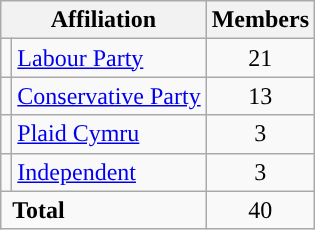<table class="wikitable">
<tr>
<th colspan="2">Affiliation</th>
<th>Members</th>
</tr>
<tr>
<td style="color:inherit;background:"></td>
<td><a href='#'>Labour Party</a></td>
<td style="text-align:center;">21</td>
</tr>
<tr>
<td style="color:inherit;background:"></td>
<td><a href='#'>Conservative Party</a></td>
<td style="text-align:center;">13</td>
</tr>
<tr>
<td style="color:inherit;background:"></td>
<td><a href='#'>Plaid Cymru</a></td>
<td style="text-align:center;">3</td>
</tr>
<tr>
<td style="color:inherit;background:"></td>
<td><a href='#'>Independent</a></td>
<td style="text-align:center;">3</td>
</tr>
<tr>
<td colspan="2" rowspan="1"> <strong>Total</strong></td>
<td align="center">40</td>
</tr>
</table>
